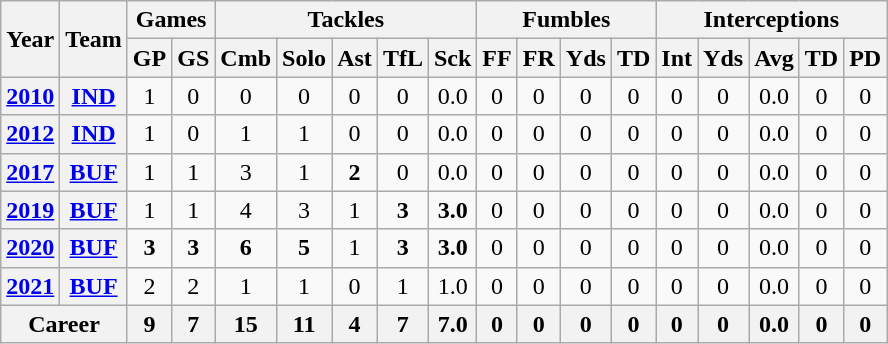<table class="wikitable" style="text-align:center;">
<tr>
<th rowspan="2">Year</th>
<th rowspan="2">Team</th>
<th colspan="2">Games</th>
<th colspan="5">Tackles</th>
<th colspan="4">Fumbles</th>
<th colspan="5">Interceptions</th>
</tr>
<tr>
<th>GP</th>
<th>GS</th>
<th>Cmb</th>
<th>Solo</th>
<th>Ast</th>
<th>TfL</th>
<th>Sck</th>
<th>FF</th>
<th>FR</th>
<th>Yds</th>
<th>TD</th>
<th>Int</th>
<th>Yds</th>
<th>Avg</th>
<th>TD</th>
<th>PD</th>
</tr>
<tr>
<th><a href='#'>2010</a></th>
<th><a href='#'>IND</a></th>
<td>1</td>
<td>0</td>
<td>0</td>
<td>0</td>
<td>0</td>
<td>0</td>
<td>0.0</td>
<td>0</td>
<td>0</td>
<td>0</td>
<td>0</td>
<td>0</td>
<td>0</td>
<td>0.0</td>
<td>0</td>
<td>0</td>
</tr>
<tr>
<th><a href='#'>2012</a></th>
<th><a href='#'>IND</a></th>
<td>1</td>
<td>0</td>
<td>1</td>
<td>1</td>
<td>0</td>
<td>0</td>
<td>0.0</td>
<td>0</td>
<td>0</td>
<td>0</td>
<td>0</td>
<td>0</td>
<td>0</td>
<td>0.0</td>
<td>0</td>
<td>0</td>
</tr>
<tr>
<th><a href='#'>2017</a></th>
<th><a href='#'>BUF</a></th>
<td>1</td>
<td>1</td>
<td>3</td>
<td>1</td>
<td><strong>2</strong></td>
<td>0</td>
<td>0.0</td>
<td>0</td>
<td>0</td>
<td>0</td>
<td>0</td>
<td>0</td>
<td>0</td>
<td>0.0</td>
<td>0</td>
<td>0</td>
</tr>
<tr>
<th><a href='#'>2019</a></th>
<th><a href='#'>BUF</a></th>
<td>1</td>
<td>1</td>
<td>4</td>
<td>3</td>
<td>1</td>
<td><strong>3</strong></td>
<td><strong>3.0</strong></td>
<td>0</td>
<td>0</td>
<td>0</td>
<td>0</td>
<td>0</td>
<td>0</td>
<td>0.0</td>
<td>0</td>
<td>0</td>
</tr>
<tr>
<th><a href='#'>2020</a></th>
<th><a href='#'>BUF</a></th>
<td><strong>3</strong></td>
<td><strong>3</strong></td>
<td><strong>6</strong></td>
<td><strong>5</strong></td>
<td>1</td>
<td><strong>3</strong></td>
<td><strong>3.0</strong></td>
<td>0</td>
<td>0</td>
<td>0</td>
<td>0</td>
<td>0</td>
<td>0</td>
<td>0.0</td>
<td>0</td>
<td>0</td>
</tr>
<tr>
<th><a href='#'>2021</a></th>
<th><a href='#'>BUF</a></th>
<td>2</td>
<td>2</td>
<td>1</td>
<td>1</td>
<td>0</td>
<td>1</td>
<td>1.0</td>
<td>0</td>
<td>0</td>
<td>0</td>
<td>0</td>
<td>0</td>
<td>0</td>
<td>0.0</td>
<td>0</td>
<td>0</td>
</tr>
<tr>
<th colspan="2">Career</th>
<th>9</th>
<th>7</th>
<th>15</th>
<th>11</th>
<th>4</th>
<th>7</th>
<th>7.0</th>
<th>0</th>
<th>0</th>
<th>0</th>
<th>0</th>
<th>0</th>
<th>0</th>
<th>0.0</th>
<th>0</th>
<th>0</th>
</tr>
</table>
